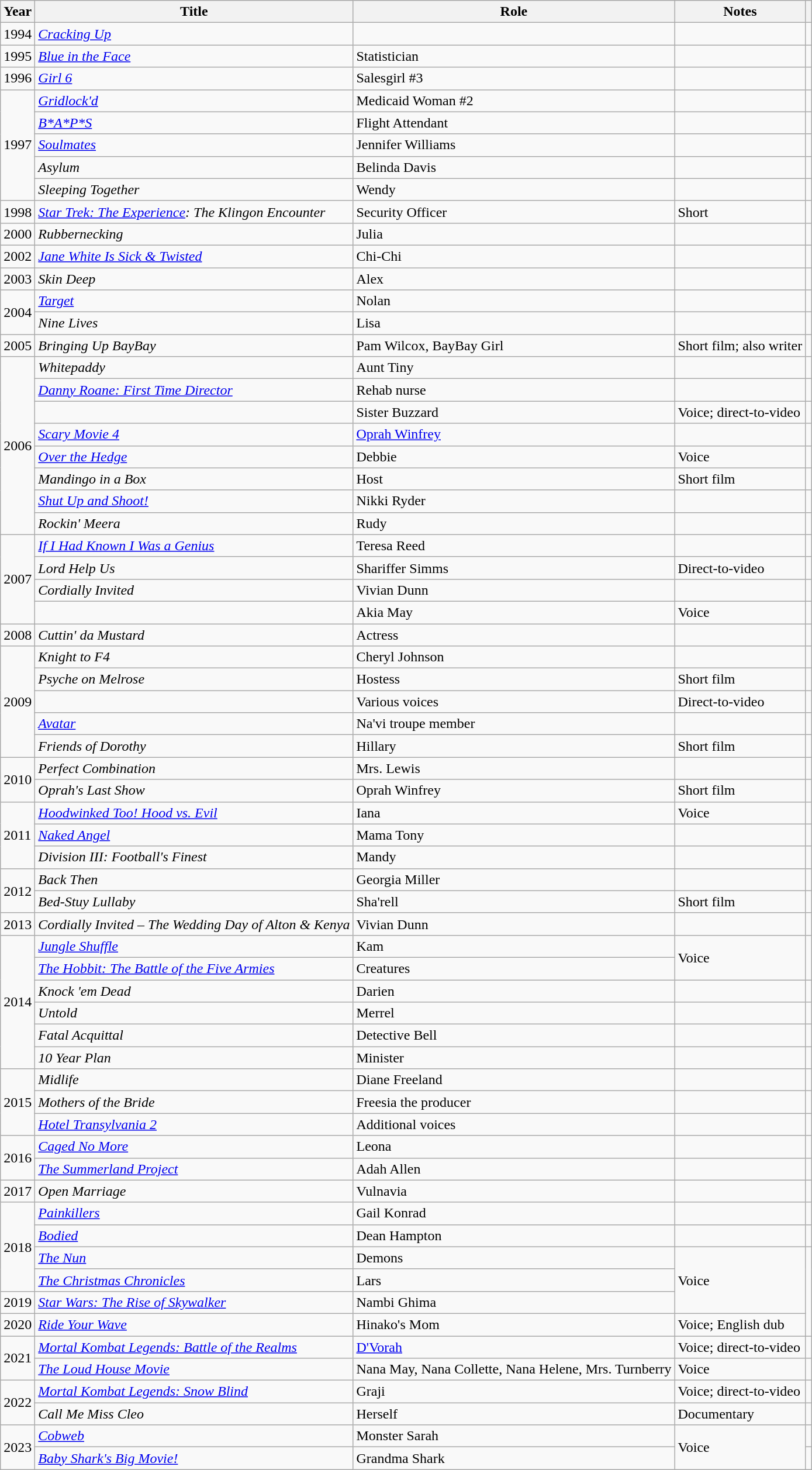<table class="wikitable sortable">
<tr>
<th>Year</th>
<th>Title</th>
<th>Role</th>
<th class="unsortable">Notes</th>
<th class="unsortable"></th>
</tr>
<tr>
<td>1994</td>
<td><em><a href='#'>Cracking Up</a></em></td>
<td></td>
<td></td>
<td></td>
</tr>
<tr>
<td>1995</td>
<td><em><a href='#'>Blue in the Face</a></em></td>
<td>Statistician</td>
<td></td>
<td></td>
</tr>
<tr>
<td>1996</td>
<td><em><a href='#'>Girl 6</a></em></td>
<td>Salesgirl #3</td>
<td></td>
<td></td>
</tr>
<tr>
<td rowspan="5">1997</td>
<td><em><a href='#'>Gridlock'd</a></em></td>
<td>Medicaid Woman #2</td>
<td></td>
<td></td>
</tr>
<tr>
<td><em><a href='#'>B*A*P*S</a></em></td>
<td>Flight Attendant</td>
<td></td>
<td></td>
</tr>
<tr>
<td><em><a href='#'>Soulmates</a></em></td>
<td>Jennifer Williams</td>
<td></td>
<td></td>
</tr>
<tr>
<td><em>Asylum</em></td>
<td>Belinda Davis</td>
<td></td>
<td></td>
</tr>
<tr>
<td><em>Sleeping Together</em></td>
<td>Wendy</td>
<td></td>
<td></td>
</tr>
<tr>
<td>1998</td>
<td><em><a href='#'>Star Trek: The Experience</a>: The Klingon Encounter</em></td>
<td>Security Officer</td>
<td>Short</td>
<td></td>
</tr>
<tr>
<td>2000</td>
<td><em>Rubbernecking</em></td>
<td>Julia</td>
<td></td>
<td></td>
</tr>
<tr>
<td>2002</td>
<td><em><a href='#'>Jane White Is Sick & Twisted</a></em></td>
<td>Chi-Chi</td>
<td></td>
<td></td>
</tr>
<tr>
<td>2003</td>
<td><em>Skin Deep</em></td>
<td>Alex</td>
<td></td>
<td></td>
</tr>
<tr>
<td rowspan="2">2004</td>
<td><em><a href='#'>Target</a></em></td>
<td>Nolan</td>
<td></td>
<td></td>
</tr>
<tr>
<td><em>Nine Lives</em></td>
<td>Lisa</td>
<td></td>
<td></td>
</tr>
<tr>
<td>2005</td>
<td><em>Bringing Up BayBay</em></td>
<td>Pam Wilcox, BayBay Girl</td>
<td>Short film; also writer</td>
<td></td>
</tr>
<tr>
<td rowspan="8">2006</td>
<td><em>Whitepaddy</em></td>
<td>Aunt Tiny</td>
<td></td>
<td></td>
</tr>
<tr>
<td><em><a href='#'>Danny Roane: First Time Director</a></em></td>
<td>Rehab nurse</td>
<td></td>
<td></td>
</tr>
<tr>
<td><em></em></td>
<td>Sister Buzzard</td>
<td>Voice; direct-to-video</td>
<td></td>
</tr>
<tr>
<td><em><a href='#'>Scary Movie 4</a></em></td>
<td><a href='#'>Oprah Winfrey</a></td>
<td></td>
<td></td>
</tr>
<tr>
<td><em><a href='#'>Over the Hedge</a></em></td>
<td>Debbie</td>
<td>Voice</td>
<td></td>
</tr>
<tr>
<td><em>Mandingo in a Box</em></td>
<td>Host</td>
<td>Short film</td>
<td></td>
</tr>
<tr>
<td><em><a href='#'>Shut Up and Shoot!</a></em></td>
<td>Nikki Ryder</td>
<td></td>
<td></td>
</tr>
<tr>
<td><em>Rockin' Meera</em></td>
<td>Rudy</td>
<td></td>
<td></td>
</tr>
<tr>
<td rowspan="4">2007</td>
<td><em><a href='#'>If I Had Known I Was a Genius</a></em></td>
<td>Teresa Reed</td>
<td></td>
<td></td>
</tr>
<tr>
<td><em>Lord Help Us</em></td>
<td>Shariffer Simms</td>
<td>Direct-to-video</td>
<td></td>
</tr>
<tr>
<td><em>Cordially Invited</em></td>
<td>Vivian Dunn</td>
<td></td>
<td></td>
</tr>
<tr>
<td><em></em></td>
<td>Akia May</td>
<td>Voice</td>
<td></td>
</tr>
<tr>
<td>2008</td>
<td><em>Cuttin' da Mustard</em></td>
<td>Actress</td>
<td></td>
<td></td>
</tr>
<tr>
<td rowspan="5">2009</td>
<td><em>Knight to F4</em></td>
<td>Cheryl Johnson</td>
<td></td>
<td></td>
</tr>
<tr>
<td><em>Psyche on Melrose</em></td>
<td>Hostess</td>
<td>Short film</td>
<td></td>
</tr>
<tr>
<td><em></em></td>
<td>Various voices</td>
<td>Direct-to-video</td>
<td></td>
</tr>
<tr>
<td><em><a href='#'>Avatar</a></em></td>
<td>Na'vi troupe member</td>
<td></td>
<td></td>
</tr>
<tr>
<td><em>Friends of Dorothy</em></td>
<td>Hillary</td>
<td>Short film</td>
<td></td>
</tr>
<tr>
<td rowspan="2">2010</td>
<td><em>Perfect Combination</em></td>
<td>Mrs. Lewis</td>
<td></td>
<td></td>
</tr>
<tr>
<td><em>Oprah's Last Show</em></td>
<td>Oprah Winfrey</td>
<td>Short film</td>
<td></td>
</tr>
<tr>
<td rowspan="3">2011</td>
<td><em><a href='#'>Hoodwinked Too! Hood vs. Evil</a></em></td>
<td>Iana</td>
<td>Voice</td>
<td></td>
</tr>
<tr>
<td><em><a href='#'>Naked Angel</a></em></td>
<td>Mama Tony</td>
<td></td>
<td></td>
</tr>
<tr>
<td><em>Division III: Football's Finest</em></td>
<td>Mandy</td>
<td></td>
<td></td>
</tr>
<tr>
<td rowspan="2">2012</td>
<td><em>Back Then</em></td>
<td>Georgia Miller</td>
<td></td>
<td></td>
</tr>
<tr>
<td><em>Bed-Stuy Lullaby</em></td>
<td>Sha'rell</td>
<td>Short film</td>
<td></td>
</tr>
<tr>
<td>2013</td>
<td><em>Cordially Invited – The Wedding Day of Alton & Kenya</em></td>
<td>Vivian Dunn</td>
<td></td>
<td></td>
</tr>
<tr>
<td rowspan="6">2014</td>
<td><em><a href='#'>Jungle Shuffle</a></em></td>
<td>Kam</td>
<td rowspan="2">Voice</td>
<td rowspan="2"></td>
</tr>
<tr>
<td><em><a href='#'>The Hobbit: The Battle of the Five Armies</a></em></td>
<td>Creatures</td>
</tr>
<tr>
<td><em>Knock 'em Dead</em></td>
<td>Darien</td>
<td></td>
<td></td>
</tr>
<tr>
<td><em>Untold</em></td>
<td>Merrel</td>
<td></td>
<td></td>
</tr>
<tr>
<td><em>Fatal Acquittal</em></td>
<td>Detective Bell</td>
<td></td>
<td></td>
</tr>
<tr>
<td><em>10 Year Plan</em></td>
<td>Minister</td>
<td></td>
<td></td>
</tr>
<tr>
<td rowspan="3">2015</td>
<td><em>Midlife</em></td>
<td>Diane Freeland</td>
<td></td>
<td></td>
</tr>
<tr>
<td><em>Mothers of the Bride</em></td>
<td>Freesia the producer</td>
<td></td>
<td></td>
</tr>
<tr>
<td><em><a href='#'>Hotel Transylvania 2</a></em></td>
<td>Additional voices</td>
<td></td>
<td></td>
</tr>
<tr>
<td rowspan="2">2016</td>
<td><em><a href='#'>Caged No More</a></em></td>
<td>Leona</td>
<td></td>
<td></td>
</tr>
<tr>
<td><em><a href='#'>The Summerland Project</a></em></td>
<td>Adah Allen</td>
<td></td>
<td></td>
</tr>
<tr>
<td>2017</td>
<td><em>Open Marriage</em></td>
<td>Vulnavia</td>
<td></td>
<td></td>
</tr>
<tr>
<td rowspan="4">2018</td>
<td><em><a href='#'>Painkillers</a></em></td>
<td>Gail Konrad</td>
<td></td>
<td></td>
</tr>
<tr>
<td><em><a href='#'>Bodied</a></em></td>
<td>Dean Hampton</td>
<td></td>
<td></td>
</tr>
<tr>
<td><em><a href='#'>The Nun</a></em></td>
<td>Demons</td>
<td rowspan="3">Voice</td>
<td rowspan="4"></td>
</tr>
<tr>
<td><em><a href='#'>The Christmas Chronicles</a></em></td>
<td>Lars</td>
</tr>
<tr>
<td>2019</td>
<td><em><a href='#'>Star Wars: The Rise of Skywalker</a></em></td>
<td>Nambi Ghima</td>
</tr>
<tr>
<td>2020</td>
<td><em><a href='#'>Ride Your Wave</a></em></td>
<td>Hinako's Mom</td>
<td>Voice; English dub</td>
</tr>
<tr>
<td rowspan= "2">2021</td>
<td><em><a href='#'>Mortal Kombat Legends: Battle of the Realms</a></em></td>
<td><a href='#'>D'Vorah</a></td>
<td>Voice; direct-to-video</td>
<td></td>
</tr>
<tr>
<td><em><a href='#'>The Loud House Movie</a></em></td>
<td>Nana May, Nana Collette, Nana Helene, Mrs. Turnberry</td>
<td>Voice</td>
<td></td>
</tr>
<tr>
<td rowspan="2">2022</td>
<td><em><a href='#'>Mortal Kombat Legends: Snow Blind</a></em></td>
<td>Graji</td>
<td>Voice; direct-to-video</td>
<td></td>
</tr>
<tr>
<td><em>Call Me Miss Cleo</em></td>
<td>Herself</td>
<td>Documentary</td>
<td></td>
</tr>
<tr>
<td rowspan="2">2023</td>
<td><em><a href='#'>Cobweb</a></em></td>
<td>Monster Sarah</td>
<td rowspan="2">Voice</td>
<td></td>
</tr>
<tr>
<td><em><a href='#'>Baby Shark's Big Movie!</a></em></td>
<td>Grandma Shark</td>
<td></td>
</tr>
</table>
